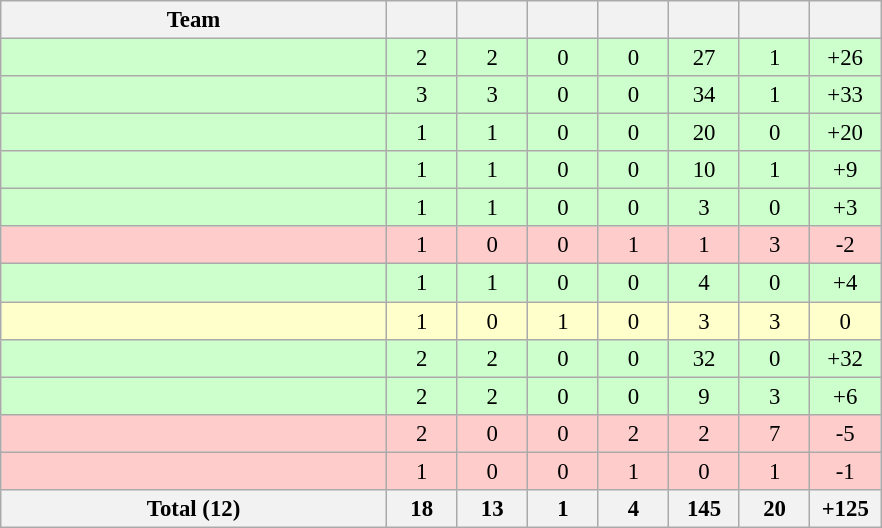<table class="wikitable sortable" style="font-size:95%; text-align:center">
<tr>
<th width=250>Team</th>
<th width=40></th>
<th width=40></th>
<th width=40></th>
<th width=40></th>
<th width=40></th>
<th width=40></th>
<th width=40></th>
</tr>
<tr style="background:#ccffcc;">
<td style="text-align:left;"></td>
<td>2</td>
<td>2</td>
<td>0</td>
<td>0</td>
<td>27</td>
<td>1</td>
<td>+26</td>
</tr>
<tr style="background:#ccffcc;">
<td style="text-align:left;"></td>
<td>3</td>
<td>3</td>
<td>0</td>
<td>0</td>
<td>34</td>
<td>1</td>
<td>+33</td>
</tr>
<tr style="background:#ccffcc;">
<td style="text-align:left;"></td>
<td>1</td>
<td>1</td>
<td>0</td>
<td>0</td>
<td>20</td>
<td>0</td>
<td>+20</td>
</tr>
<tr style="background:#ccffcc;">
<td style="text-align:left;"></td>
<td>1</td>
<td>1</td>
<td>0</td>
<td>0</td>
<td>10</td>
<td>1</td>
<td>+9</td>
</tr>
<tr style="background:#ccffcc;">
<td style="text-align:left;"></td>
<td>1</td>
<td>1</td>
<td>0</td>
<td>0</td>
<td>3</td>
<td>0</td>
<td>+3</td>
</tr>
<tr style="background:#ffcccc;">
<td style="text-align:left;"></td>
<td>1</td>
<td>0</td>
<td>0</td>
<td>1</td>
<td>1</td>
<td>3</td>
<td>-2</td>
</tr>
<tr style="background:#ccffcc;">
<td style="text-align:left;"></td>
<td>1</td>
<td>1</td>
<td>0</td>
<td>0</td>
<td>4</td>
<td>0</td>
<td>+4</td>
</tr>
<tr style="background:#ffffcc;">
<td style="text-align:left;"></td>
<td>1</td>
<td>0</td>
<td>1</td>
<td>0</td>
<td>3</td>
<td>3</td>
<td>0</td>
</tr>
<tr style="background:#ccffcc;">
<td style="text-align:left;"></td>
<td>2</td>
<td>2</td>
<td>0</td>
<td>0</td>
<td>32</td>
<td>0</td>
<td>+32</td>
</tr>
<tr style="background:#ccffcc;">
<td style="text-align:left;"></td>
<td>2</td>
<td>2</td>
<td>0</td>
<td>0</td>
<td>9</td>
<td>3</td>
<td>+6</td>
</tr>
<tr style="background:#ffcccc;">
<td style="text-align:left;"></td>
<td>2</td>
<td>0</td>
<td>0</td>
<td>2</td>
<td>2</td>
<td>7</td>
<td>-5</td>
</tr>
<tr style="background:#ffcccc;">
<td style="text-align:left;"></td>
<td>1</td>
<td>0</td>
<td>0</td>
<td>1</td>
<td>0</td>
<td>1</td>
<td>-1</td>
</tr>
<tr>
<th>Total (12)</th>
<th>18</th>
<th>13</th>
<th>1</th>
<th>4</th>
<th>145</th>
<th>20</th>
<th>+125</th>
</tr>
</table>
